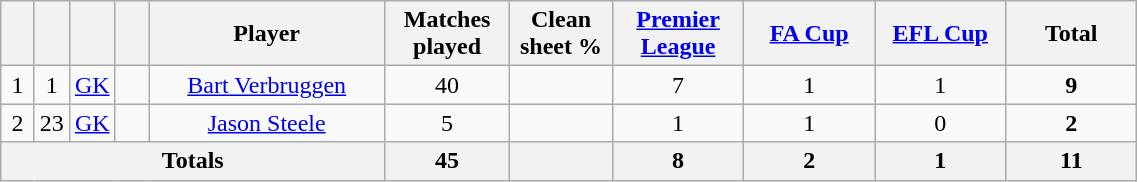<table class="wikitable sortable" style="text-align:center; width:60%;">
<tr>
<th width=15></th>
<th width=15></th>
<th width=15></th>
<th width=15></th>
<th scope="col" style="width:150px">Player</th>
<th>Matches played</th>
<th>Clean sheet %</th>
<th width=80><a href='#'>Premier League</a></th>
<th width=80><a href='#'>FA Cup</a></th>
<th width=80><a href='#'>EFL Cup</a></th>
<th width=80>Total</th>
</tr>
<tr>
<td>1</td>
<td>1</td>
<td><a href='#'>GK</a></td>
<td></td>
<td><a href='#'>Bart Verbruggen</a></td>
<td>40</td>
<td></td>
<td>7</td>
<td>1</td>
<td>1</td>
<td><strong>9</strong></td>
</tr>
<tr>
<td>2</td>
<td>23</td>
<td><a href='#'>GK</a></td>
<td></td>
<td><a href='#'>Jason Steele</a></td>
<td>5</td>
<td></td>
<td>1</td>
<td>1</td>
<td>0</td>
<td><strong>2</strong></td>
</tr>
<tr>
<th colspan="5">Totals</th>
<th>45</th>
<th></th>
<th>8</th>
<th>2</th>
<th>1</th>
<th>11</th>
</tr>
</table>
